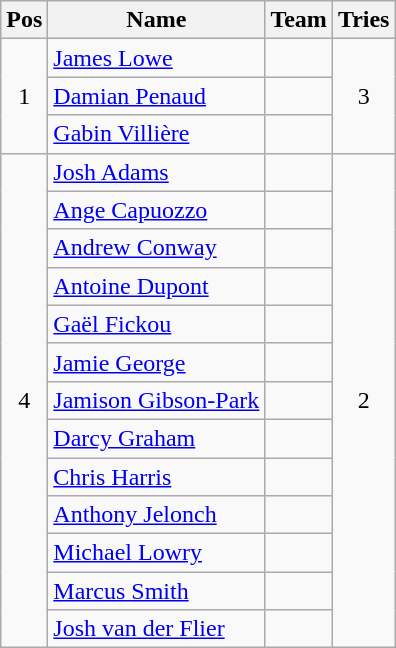<table class="wikitable" style="text-align:center">
<tr>
<th>Pos</th>
<th>Name</th>
<th>Team</th>
<th>Tries</th>
</tr>
<tr>
<td rowspan="3">1</td>
<td align="left"><a href='#'>James Lowe</a></td>
<td align="left"></td>
<td rowspan="3">3</td>
</tr>
<tr>
<td align="left"><a href='#'>Damian Penaud</a></td>
<td align="left"></td>
</tr>
<tr>
<td align="left"><a href='#'>Gabin Villière</a></td>
<td align="left"></td>
</tr>
<tr>
<td rowspan="13">4</td>
<td align="left"><a href='#'>Josh Adams</a></td>
<td align="left"></td>
<td rowspan="13">2</td>
</tr>
<tr>
<td align="left"><a href='#'>Ange Capuozzo</a></td>
<td align="left"></td>
</tr>
<tr>
<td align="left"><a href='#'>Andrew Conway</a></td>
<td align="left"></td>
</tr>
<tr>
<td align="left"><a href='#'>Antoine Dupont</a></td>
<td align="left"></td>
</tr>
<tr>
<td align="left"><a href='#'>Gaël Fickou</a></td>
<td align="left"></td>
</tr>
<tr>
<td align="left"><a href='#'>Jamie George</a></td>
<td align="left"></td>
</tr>
<tr>
<td align="left"><a href='#'>Jamison Gibson-Park</a></td>
<td align="left"></td>
</tr>
<tr>
<td align="left"><a href='#'>Darcy Graham</a></td>
<td align="left"></td>
</tr>
<tr>
<td align="left"><a href='#'>Chris Harris</a></td>
<td align="left"></td>
</tr>
<tr>
<td align="left"><a href='#'>Anthony Jelonch</a></td>
<td align="left"></td>
</tr>
<tr>
<td align="left"><a href='#'>Michael Lowry</a></td>
<td align="left"></td>
</tr>
<tr>
<td align="left"><a href='#'>Marcus Smith</a></td>
<td align="left"></td>
</tr>
<tr>
<td align="left"><a href='#'>Josh van der Flier</a></td>
<td align="left"></td>
</tr>
</table>
